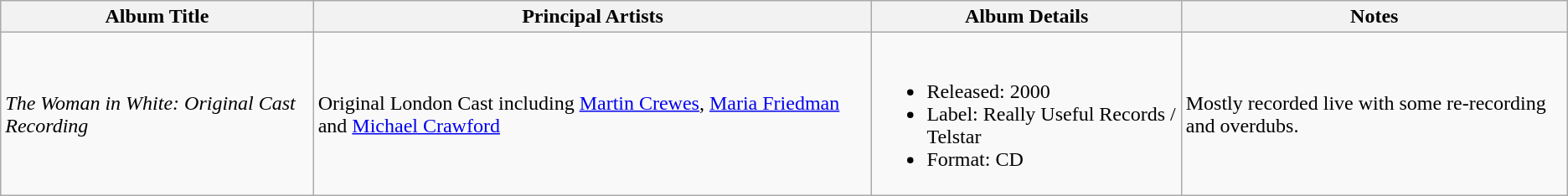<table class="wikitable">
<tr>
<th>Album Title</th>
<th>Principal Artists</th>
<th>Album Details</th>
<th>Notes</th>
</tr>
<tr>
<td><em>The Woman in White: Original Cast Recording</em></td>
<td>Original London Cast including <a href='#'>Martin Crewes</a>, <a href='#'>Maria Friedman</a> and <a href='#'>Michael Crawford</a></td>
<td><br><ul><li>Released: 2000</li><li>Label: Really Useful Records / Telstar</li><li>Format: CD</li></ul></td>
<td>Mostly recorded live with some re-recording and overdubs.</td>
</tr>
</table>
